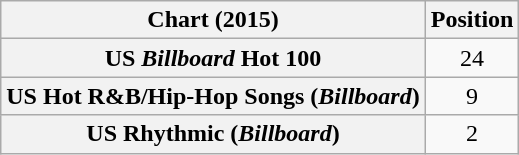<table class="wikitable sortable plainrowheaders" style="text-align:center">
<tr>
<th scope="col">Chart (2015)</th>
<th scope="col">Position</th>
</tr>
<tr>
<th scope="row">US <em>Billboard</em> Hot 100</th>
<td>24</td>
</tr>
<tr>
<th scope="row">US Hot R&B/Hip-Hop Songs (<em>Billboard</em>)</th>
<td>9</td>
</tr>
<tr>
<th scope="row">US Rhythmic (<em>Billboard</em>)</th>
<td>2</td>
</tr>
</table>
